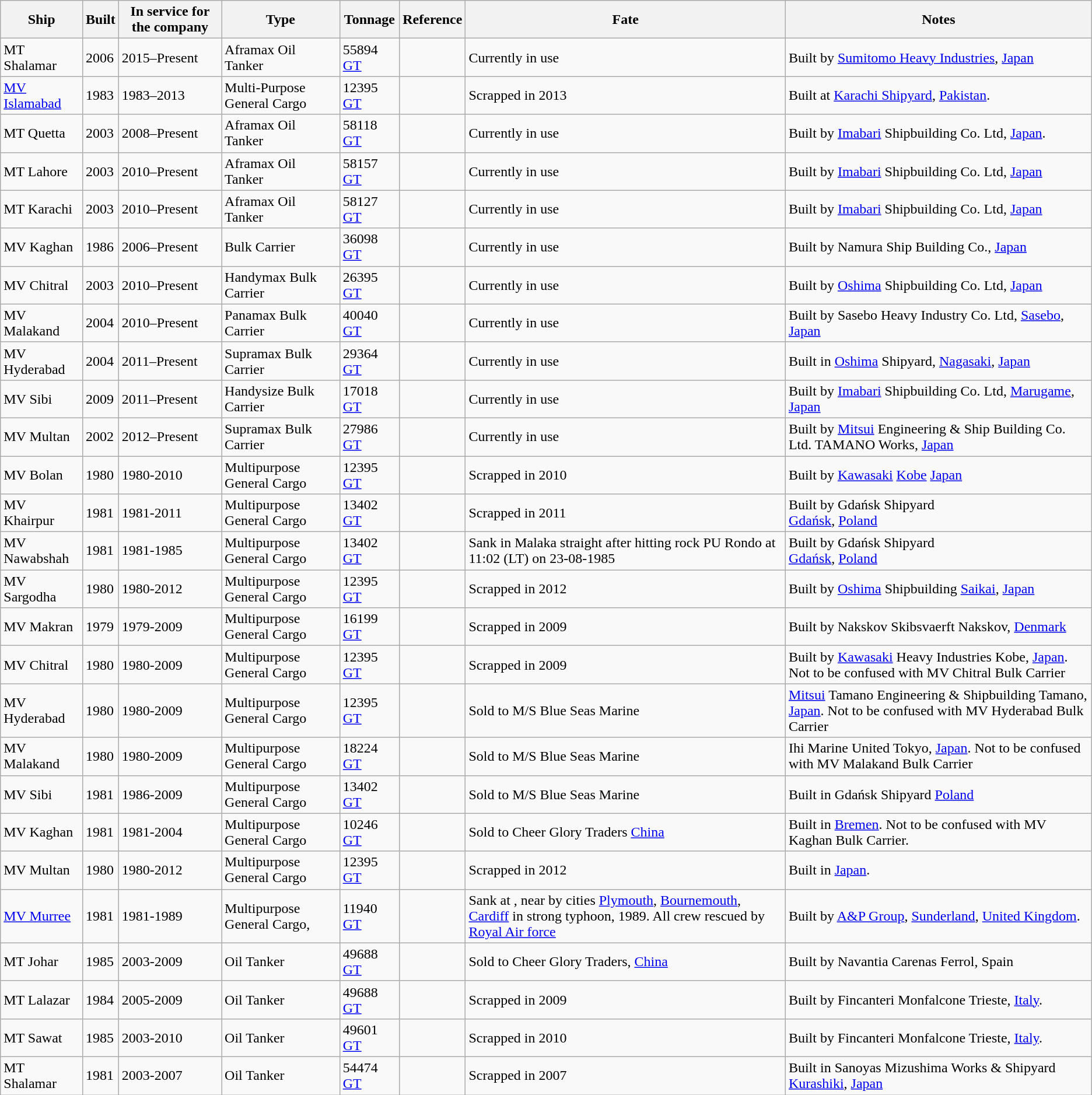<table class="wikitable sortable">
<tr>
<th>Ship</th>
<th>Built</th>
<th>In service for the company</th>
<th>Type</th>
<th>Tonnage</th>
<th>Reference</th>
<th>Fate</th>
<th>Notes</th>
</tr>
<tr>
<td>MT Shalamar</td>
<td>2006</td>
<td>2015–Present</td>
<td>Aframax Oil Tanker</td>
<td>55894 <a href='#'>GT</a></td>
<td></td>
<td>Currently in use</td>
<td>Built by <a href='#'>Sumitomo Heavy Industries</a>, <a href='#'>Japan</a></td>
</tr>
<tr>
<td><a href='#'>MV Islamabad</a></td>
<td>1983</td>
<td>1983–2013</td>
<td>Multi-Purpose General Cargo</td>
<td>12395 <a href='#'>GT</a></td>
<td></td>
<td>Scrapped in 2013</td>
<td>Built at <a href='#'>Karachi Shipyard</a>, <a href='#'>Pakistan</a>.</td>
</tr>
<tr>
<td>MT Quetta</td>
<td>2003</td>
<td>2008–Present</td>
<td>Aframax Oil Tanker</td>
<td>58118 <a href='#'>GT</a></td>
<td></td>
<td>Currently in use</td>
<td>Built by <a href='#'>Imabari</a> Shipbuilding Co. Ltd, <a href='#'>Japan</a>.</td>
</tr>
<tr>
<td>MT Lahore</td>
<td>2003</td>
<td>2010–Present</td>
<td>Aframax Oil Tanker</td>
<td>58157 <a href='#'>GT</a></td>
<td></td>
<td>Currently in use</td>
<td>Built by <a href='#'>Imabari</a> Shipbuilding Co. Ltd, <a href='#'>Japan</a></td>
</tr>
<tr>
<td>MT Karachi</td>
<td>2003</td>
<td>2010–Present</td>
<td>Aframax Oil Tanker</td>
<td>58127 <a href='#'>GT</a></td>
<td></td>
<td>Currently in use</td>
<td>Built by <a href='#'>Imabari</a> Shipbuilding Co. Ltd, <a href='#'>Japan</a></td>
</tr>
<tr>
<td>MV Kaghan</td>
<td>1986</td>
<td>2006–Present</td>
<td>Bulk Carrier</td>
<td>36098 <a href='#'>GT</a></td>
<td></td>
<td>Currently in use</td>
<td>Built by Namura Ship Building Co., <a href='#'>Japan</a></td>
</tr>
<tr>
<td>MV Chitral</td>
<td>2003</td>
<td>2010–Present</td>
<td>Handymax Bulk Carrier</td>
<td>26395 <a href='#'>GT</a></td>
<td></td>
<td>Currently in use</td>
<td>Built by <a href='#'>Oshima</a> Shipbuilding Co. Ltd, <a href='#'>Japan</a></td>
</tr>
<tr>
<td>MV Malakand</td>
<td>2004</td>
<td>2010–Present</td>
<td>Panamax Bulk Carrier</td>
<td>40040 <a href='#'>GT</a></td>
<td></td>
<td>Currently in use</td>
<td>Built by Sasebo Heavy Industry Co. Ltd, <a href='#'>Sasebo</a>, <a href='#'>Japan</a></td>
</tr>
<tr>
<td>MV Hyderabad</td>
<td>2004</td>
<td>2011–Present</td>
<td>Supramax Bulk Carrier</td>
<td>29364 <a href='#'>GT</a></td>
<td></td>
<td>Currently in use</td>
<td>Built in <a href='#'>Oshima</a> Shipyard, <a href='#'>Nagasaki</a>, <a href='#'>Japan</a></td>
</tr>
<tr>
<td>MV Sibi</td>
<td>2009</td>
<td>2011–Present</td>
<td>Handysize Bulk Carrier</td>
<td>17018 <a href='#'>GT</a></td>
<td></td>
<td>Currently in use</td>
<td>Built by <a href='#'>Imabari</a> Shipbuilding Co. Ltd, <a href='#'>Marugame</a>, <a href='#'>Japan</a></td>
</tr>
<tr>
<td>MV Multan</td>
<td>2002</td>
<td>2012–Present</td>
<td>Supramax Bulk Carrier</td>
<td>27986 <a href='#'>GT</a></td>
<td></td>
<td>Currently in use</td>
<td>Built by <a href='#'>Mitsui</a> Engineering & Ship Building Co. Ltd. TAMANO Works, <a href='#'>Japan</a></td>
</tr>
<tr>
<td>MV Bolan</td>
<td>1980</td>
<td>1980-2010</td>
<td>Multipurpose General Cargo</td>
<td>12395 <a href='#'>GT</a></td>
<td></td>
<td>Scrapped in 2010</td>
<td>Built by <a href='#'>Kawasaki</a> <a href='#'>Kobe</a> <a href='#'>Japan</a></td>
</tr>
<tr>
<td>MV Khairpur</td>
<td>1981</td>
<td>1981-2011</td>
<td>Multipurpose General Cargo</td>
<td>13402 <a href='#'>GT</a></td>
<td></td>
<td>Scrapped in 2011</td>
<td>Built by Gdańsk Shipyard<br><a href='#'>Gdańsk</a>, <a href='#'>Poland</a></td>
</tr>
<tr>
<td>MV Nawabshah</td>
<td>1981</td>
<td>1981-1985</td>
<td>Multipurpose General Cargo</td>
<td>13402 <a href='#'>GT</a></td>
<td></td>
<td>Sank in Malaka straight after hitting rock PU Rondo at 11:02 (LT) on 23-08-1985</td>
<td>Built by Gdańsk Shipyard<br><a href='#'>Gdańsk</a>, <a href='#'>Poland</a></td>
</tr>
<tr>
<td>MV Sargodha</td>
<td>1980</td>
<td>1980-2012</td>
<td>Multipurpose General Cargo</td>
<td>12395 <a href='#'>GT</a></td>
<td></td>
<td>Scrapped in 2012</td>
<td>Built by <a href='#'>Oshima</a> Shipbuilding <a href='#'>Saikai</a>, <a href='#'>Japan</a></td>
</tr>
<tr>
<td>MV Makran</td>
<td>1979</td>
<td>1979-2009</td>
<td>Multipurpose General Cargo</td>
<td>16199 <a href='#'>GT</a></td>
<td></td>
<td>Scrapped in 2009</td>
<td>Built by Nakskov Skibsvaerft Nakskov, <a href='#'>Denmark</a></td>
</tr>
<tr>
<td>MV Chitral</td>
<td>1980</td>
<td>1980-2009</td>
<td>Multipurpose General Cargo</td>
<td>12395 <a href='#'>GT</a></td>
<td></td>
<td>Scrapped in 2009</td>
<td>Built by <a href='#'>Kawasaki</a> Heavy Industries Kobe, <a href='#'>Japan</a>. Not to be confused with MV Chitral Bulk Carrier</td>
</tr>
<tr>
<td>MV Hyderabad</td>
<td>1980</td>
<td>1980-2009</td>
<td>Multipurpose General Cargo</td>
<td>12395 <a href='#'>GT</a></td>
<td></td>
<td>Sold to M/S Blue Seas Marine</td>
<td><a href='#'>Mitsui</a> Tamano Engineering & Shipbuilding Tamano, <a href='#'>Japan</a>. Not to be confused with MV Hyderabad Bulk Carrier</td>
</tr>
<tr>
<td>MV Malakand</td>
<td>1980</td>
<td>1980-2009</td>
<td>Multipurpose General Cargo</td>
<td>18224 <a href='#'>GT</a></td>
<td></td>
<td>Sold to M/S Blue Seas Marine</td>
<td>Ihi Marine United Tokyo, <a href='#'>Japan</a>. Not to be confused with MV Malakand Bulk Carrier</td>
</tr>
<tr>
<td>MV Sibi</td>
<td>1981</td>
<td>1986-2009</td>
<td>Multipurpose General Cargo</td>
<td>13402 <a href='#'>GT</a></td>
<td></td>
<td>Sold to M/S Blue Seas Marine</td>
<td>Built in Gdańsk Shipyard <a href='#'>Poland</a></td>
</tr>
<tr>
<td>MV Kaghan</td>
<td>1981</td>
<td>1981-2004</td>
<td>Multipurpose General Cargo</td>
<td>10246 <a href='#'>GT</a></td>
<td></td>
<td>Sold to Cheer Glory Traders <a href='#'>China</a></td>
<td>Built in <a href='#'>Bremen</a>. Not to be confused with MV Kaghan Bulk Carrier.</td>
</tr>
<tr>
<td>MV Multan</td>
<td>1980</td>
<td>1980-2012</td>
<td>Multipurpose General Cargo</td>
<td>12395 <a href='#'>GT</a></td>
<td></td>
<td>Scrapped in 2012</td>
<td>Built in <a href='#'>Japan</a>.</td>
</tr>
<tr>
<td><a href='#'>MV Murree</a></td>
<td>1981</td>
<td>1981-1989</td>
<td>Multipurpose General Cargo,</td>
<td>11940 <a href='#'>GT</a></td>
<td></td>
<td>Sank at , near by cities <a href='#'>Plymouth</a>, <a href='#'>Bournemouth</a>, <a href='#'>Cardiff</a> in strong typhoon, 1989. All crew rescued by <a href='#'>Royal Air force</a></td>
<td>Built by <a href='#'>A&P Group</a>, <a href='#'>Sunderland</a>, <a href='#'>United Kingdom</a>.</td>
</tr>
<tr>
<td>MT Johar</td>
<td>1985</td>
<td>2003-2009</td>
<td>Oil Tanker</td>
<td>49688 <a href='#'>GT</a></td>
<td></td>
<td>Sold to Cheer Glory Traders, <a href='#'>China</a></td>
<td>Built by Navantia Carenas Ferrol, Spain</td>
</tr>
<tr>
<td>MT Lalazar</td>
<td>1984</td>
<td>2005-2009</td>
<td>Oil Tanker</td>
<td>49688 <a href='#'>GT</a></td>
<td></td>
<td>Scrapped in 2009</td>
<td>Built by Fincanteri Monfalcone Trieste, <a href='#'>Italy</a>.</td>
</tr>
<tr>
<td>MT Sawat</td>
<td>1985</td>
<td>2003-2010</td>
<td>Oil Tanker</td>
<td>49601 <a href='#'>GT</a></td>
<td></td>
<td>Scrapped in 2010</td>
<td>Built by Fincanteri Monfalcone Trieste, <a href='#'>Italy</a>.</td>
</tr>
<tr>
<td>MT Shalamar</td>
<td>1981</td>
<td>2003-2007</td>
<td>Oil Tanker</td>
<td>54474 <a href='#'>GT</a></td>
<td></td>
<td>Scrapped in 2007</td>
<td>Built in Sanoyas Mizushima Works & Shipyard <a href='#'>Kurashiki</a>, <a href='#'>Japan</a></td>
</tr>
</table>
